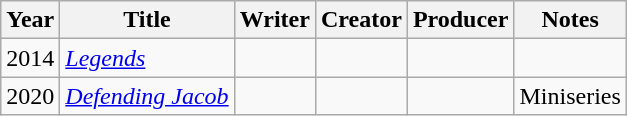<table class="wikitable">
<tr>
<th>Year</th>
<th>Title</th>
<th>Writer</th>
<th>Creator</th>
<th>Producer</th>
<th>Notes</th>
</tr>
<tr>
<td>2014</td>
<td><em><a href='#'>Legends</a></em></td>
<td></td>
<td></td>
<td></td>
<td></td>
</tr>
<tr>
<td>2020</td>
<td><em><a href='#'>Defending Jacob</a></em></td>
<td></td>
<td></td>
<td></td>
<td>Miniseries</td>
</tr>
</table>
